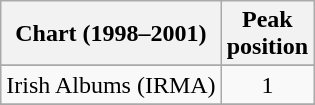<table class="wikitable sortable">
<tr>
<th>Chart (1998–2001)</th>
<th>Peak<br>position</th>
</tr>
<tr>
</tr>
<tr>
</tr>
<tr>
</tr>
<tr>
<td>Irish Albums (IRMA)</td>
<td align="center">1</td>
</tr>
<tr>
</tr>
<tr>
</tr>
<tr>
</tr>
<tr>
</tr>
<tr>
</tr>
<tr>
</tr>
</table>
